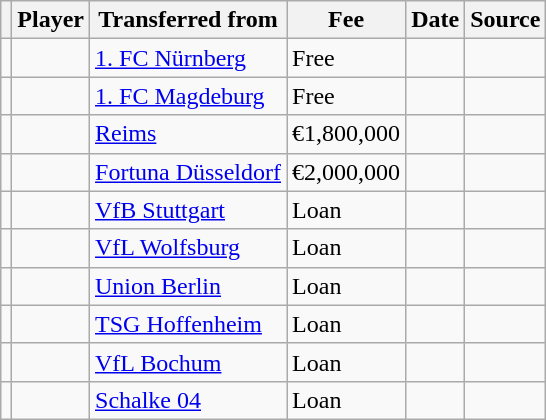<table class="wikitable plainrowheaders sortable">
<tr>
<th></th>
<th scope="col">Player</th>
<th>Transferred from</th>
<th style="width: 65px;">Fee</th>
<th scope="col">Date</th>
<th scope="col">Source</th>
</tr>
<tr>
<td align="center"></td>
<td></td>
<td> <a href='#'>1. FC Nürnberg</a></td>
<td>Free</td>
<td></td>
<td></td>
</tr>
<tr>
<td align="center"></td>
<td></td>
<td> <a href='#'>1. FC Magdeburg</a></td>
<td>Free</td>
<td></td>
<td></td>
</tr>
<tr>
<td align="center"></td>
<td></td>
<td> <a href='#'>Reims</a></td>
<td>€1,800,000</td>
<td></td>
<td></td>
</tr>
<tr>
<td align=center></td>
<td></td>
<td> <a href='#'>Fortuna Düsseldorf</a></td>
<td>€2,000,000</td>
<td></td>
<td></td>
</tr>
<tr>
<td align=center></td>
<td></td>
<td> <a href='#'>VfB Stuttgart</a></td>
<td>Loan</td>
<td></td>
<td></td>
</tr>
<tr>
<td align=center></td>
<td></td>
<td> <a href='#'>VfL Wolfsburg</a></td>
<td>Loan</td>
<td></td>
<td></td>
</tr>
<tr>
<td align=center></td>
<td></td>
<td> <a href='#'>Union Berlin</a></td>
<td>Loan</td>
<td></td>
<td></td>
</tr>
<tr>
<td align="center"></td>
<td></td>
<td> <a href='#'>TSG Hoffenheim</a></td>
<td>Loan</td>
<td></td>
<td></td>
</tr>
<tr>
<td align="center"></td>
<td></td>
<td> <a href='#'>VfL Bochum</a></td>
<td>Loan</td>
<td></td>
<td></td>
</tr>
<tr>
<td align="center"></td>
<td></td>
<td> <a href='#'>Schalke 04</a></td>
<td>Loan</td>
<td></td>
<td></td>
</tr>
</table>
